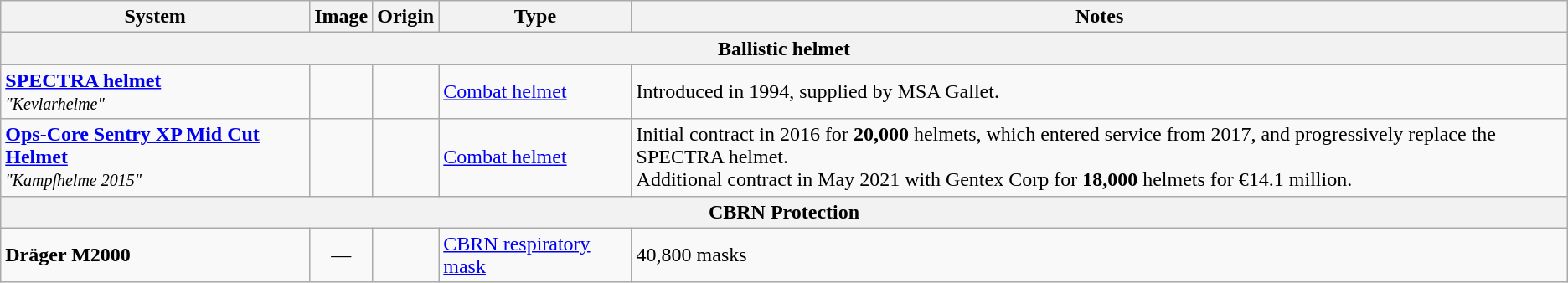<table class="wikitable sortable">
<tr>
<th>System</th>
<th>Image</th>
<th>Origin</th>
<th>Type</th>
<th>Notes</th>
</tr>
<tr>
<th colspan="5">Ballistic helmet</th>
</tr>
<tr>
<td><strong><a href='#'>SPECTRA helmet</a></strong><br><em><small>"Kevlarhelme"</small></em></td>
<td></td>
<td></td>
<td><a href='#'>Combat helmet</a></td>
<td>Introduced in 1994, supplied by MSA Gallet.</td>
</tr>
<tr>
<td><a href='#'><strong>Ops-Core Sentry XP Mid Cut Helmet</strong></a><br><em><small>"Kampfhelme 2015"</small></em></td>
<td></td>
<td></td>
<td><a href='#'>Combat helmet</a></td>
<td>Initial contract in 2016 for <strong>20,000</strong> helmets, which entered service from 2017, and progressively replace the SPECTRA helmet.<br>Additional contract in May 2021 with Gentex Corp for <strong>18,000</strong> helmets for €14.1 million.</td>
</tr>
<tr>
<th colspan="5">CBRN Protection</th>
</tr>
<tr>
<td><strong>Dräger M2000</strong></td>
<td style="text-align: center;">—</td>
<td></td>
<td><a href='#'><abbr>CBRN respiratory mask</abbr></a></td>
<td>40,800 masks</td>
</tr>
</table>
